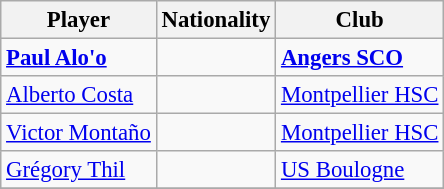<table class="wikitable" style="font-size:95%">
<tr>
<th>Player</th>
<th>Nationality</th>
<th>Club</th>
</tr>
<tr --->
<td><strong><a href='#'>Paul Alo'o</a></strong></td>
<td><strong></strong></td>
<td> <strong><a href='#'>Angers SCO</a></strong></td>
</tr>
<tr>
<td><a href='#'>Alberto Costa</a></td>
<td></td>
<td> <a href='#'>Montpellier HSC</a></td>
</tr>
<tr>
<td><a href='#'>Victor Montaño</a></td>
<td></td>
<td> <a href='#'>Montpellier HSC</a></td>
</tr>
<tr>
<td><a href='#'>Grégory Thil</a></td>
<td></td>
<td> <a href='#'>US Boulogne</a></td>
</tr>
<tr>
</tr>
</table>
